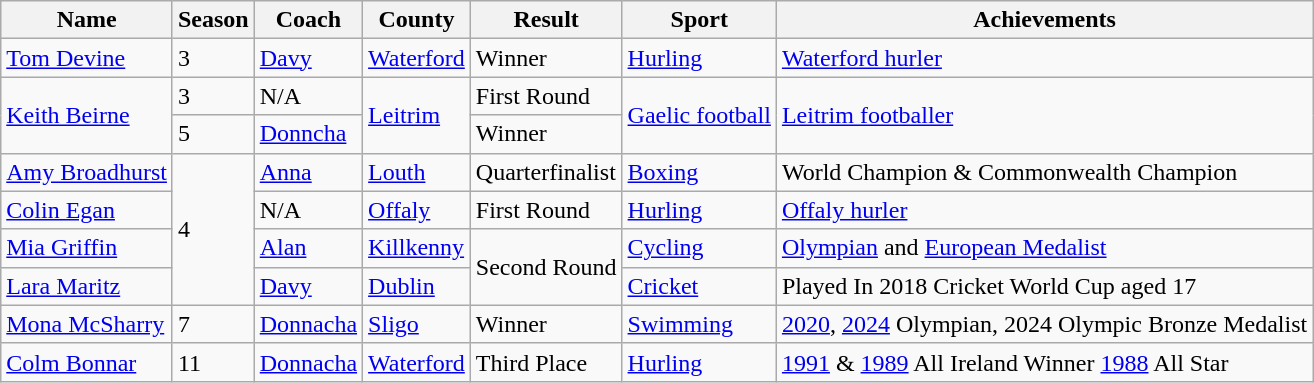<table class="wikitable">
<tr>
<th>Name</th>
<th>Season</th>
<th>Coach</th>
<th>County</th>
<th>Result</th>
<th>Sport</th>
<th>Achievements</th>
</tr>
<tr>
<td><a href='#'>Tom Devine</a></td>
<td>3</td>
<td><a href='#'>Davy</a></td>
<td><a href='#'>Waterford</a></td>
<td>Winner</td>
<td><a href='#'>Hurling</a></td>
<td><a href='#'>Waterford hurler</a></td>
</tr>
<tr>
<td rowspan="2"><a href='#'>Keith Beirne</a></td>
<td>3</td>
<td>N/A</td>
<td rowspan="2"><a href='#'>Leitrim</a></td>
<td>First Round</td>
<td rowspan="2"><a href='#'>Gaelic football</a></td>
<td rowspan="2"><a href='#'>Leitrim footballer</a></td>
</tr>
<tr>
<td>5</td>
<td><a href='#'>Donncha</a></td>
<td>Winner</td>
</tr>
<tr>
<td><a href='#'>Amy Broadhurst</a></td>
<td rowspan="4">4</td>
<td><a href='#'>Anna</a></td>
<td><a href='#'>Louth</a></td>
<td>Quarterfinalist</td>
<td><a href='#'>Boxing</a></td>
<td>World Champion & Commonwealth Champion</td>
</tr>
<tr>
<td><a href='#'>Colin Egan</a></td>
<td>N/A</td>
<td><a href='#'>Offaly</a></td>
<td>First Round</td>
<td><a href='#'>Hurling</a></td>
<td><a href='#'>Offaly hurler</a></td>
</tr>
<tr>
<td><a href='#'>Mia Griffin</a></td>
<td><a href='#'>Alan</a></td>
<td><a href='#'>Killkenny</a></td>
<td rowspan="2">Second Round</td>
<td><a href='#'>Cycling</a></td>
<td><a href='#'>Olympian</a> and <a href='#'>European Medalist</a></td>
</tr>
<tr>
<td><a href='#'>Lara Maritz</a></td>
<td><a href='#'>Davy</a></td>
<td><a href='#'>Dublin</a></td>
<td><a href='#'>Cricket</a></td>
<td>Played In 2018 Cricket World Cup aged 17</td>
</tr>
<tr>
<td><a href='#'>Mona McSharry</a></td>
<td>7</td>
<td><a href='#'>Donnacha</a></td>
<td><a href='#'>Sligo</a></td>
<td>Winner</td>
<td><a href='#'>Swimming</a></td>
<td><a href='#'>2020</a>, <a href='#'>2024</a> Olympian, 2024 Olympic Bronze Medalist </td>
</tr>
<tr>
<td><a href='#'>Colm Bonnar</a></td>
<td>11</td>
<td><a href='#'>Donnacha</a></td>
<td><a href='#'>Waterford</a></td>
<td>Third Place</td>
<td><a href='#'>Hurling</a></td>
<td><a href='#'>1991</a> & <a href='#'>1989</a> All Ireland Winner <a href='#'>1988</a> All Star</td>
</tr>
</table>
